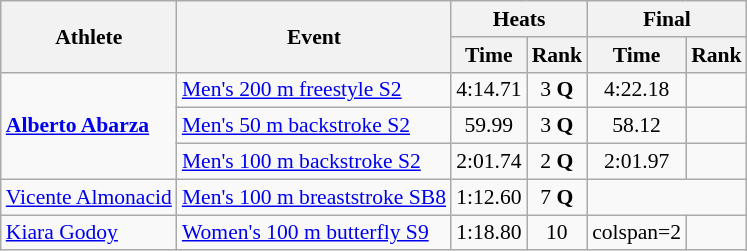<table class=wikitable style="font-size:90%">
<tr>
<th rowspan="2">Athlete</th>
<th rowspan="2">Event</th>
<th colspan="2">Heats</th>
<th colspan="2">Final</th>
</tr>
<tr>
<th>Time</th>
<th>Rank</th>
<th>Time</th>
<th>Rank</th>
</tr>
<tr align=center>
<td rowspan=3 align=left><strong><a href='#'>Alberto Abarza</a></strong></td>
<td align=left><a href='#'>Men's 200 m freestyle S2</a></td>
<td>4:14.71</td>
<td>3 <strong>Q</strong></td>
<td>4:22.18</td>
<td></td>
</tr>
<tr align=center>
<td align=left><a href='#'>Men's 50 m backstroke S2</a></td>
<td>59.99</td>
<td>3 <strong>Q</strong></td>
<td>58.12</td>
<td></td>
</tr>
<tr align=center>
<td align=left><a href='#'>Men's 100 m backstroke S2</a></td>
<td>2:01.74</td>
<td>2 <strong>Q</strong></td>
<td>2:01.97</td>
<td></td>
</tr>
<tr align=center>
<td align=left><a href='#'>Vicente Almonacid</a></td>
<td align=left><a href='#'>Men's 100 m breaststroke SB8</a></td>
<td>1:12.60</td>
<td>7 <strong>Q</strong></td>
<td colspan=2></td>
</tr>
<tr align=center>
<td align=left><a href='#'>Kiara Godoy</a></td>
<td align=left><a href='#'>Women's 100 m butterfly S9</a></td>
<td>1:18.80</td>
<td>10</td>
<td>colspan=2 </td>
</tr>
</table>
